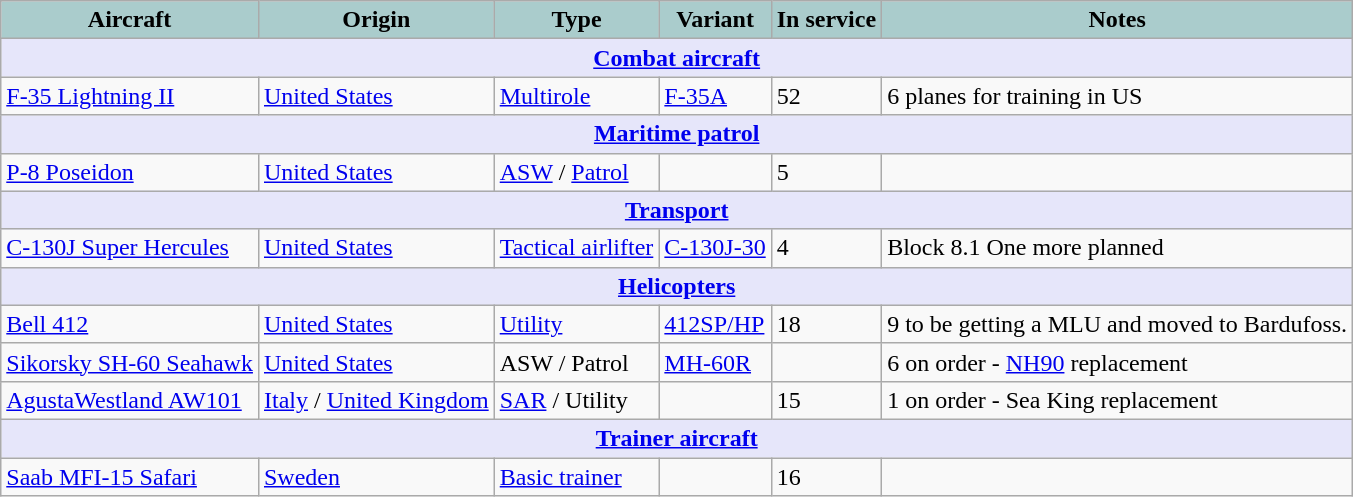<table class="wikitable">
<tr>
<th style="background:#acc;">Aircraft</th>
<th style="background:#acc;">Origin</th>
<th style="background:#acc;">Type</th>
<th style="background:#acc;">Variant</th>
<th style="background:#acc;">In service</th>
<th style="background:#acc;">Notes</th>
</tr>
<tr>
<th style="align: center; background: lavender;" colspan="6"><a href='#'>Combat aircraft</a></th>
</tr>
<tr>
<td><a href='#'>F-35 Lightning II</a></td>
<td><a href='#'>United States</a></td>
<td><a href='#'>Multirole</a></td>
<td><a href='#'>F-35A</a></td>
<td>52</td>
<td>6 planes for training in US</td>
</tr>
<tr>
<th style="align: center; background: lavender;" colspan="6"><a href='#'>Maritime patrol</a></th>
</tr>
<tr>
<td><a href='#'>P-8 Poseidon</a></td>
<td><a href='#'>United States</a></td>
<td><a href='#'>ASW</a> / <a href='#'>Patrol</a></td>
<td></td>
<td>5</td>
<td></td>
</tr>
<tr>
<th style="align: center; background: lavender;" colspan="6"><a href='#'>Transport</a></th>
</tr>
<tr>
<td><a href='#'>C-130J Super Hercules</a></td>
<td><a href='#'>United States</a></td>
<td><a href='#'>Tactical airlifter</a></td>
<td><a href='#'>C-130J-30</a></td>
<td>4</td>
<td>Block 8.1 One more planned</td>
</tr>
<tr>
<th style="align: center; background: lavender;" colspan="6"><a href='#'>Helicopters</a></th>
</tr>
<tr>
<td><a href='#'>Bell 412</a></td>
<td><a href='#'>United States</a></td>
<td><a href='#'>Utility</a></td>
<td><a href='#'>412SP/HP</a></td>
<td>18</td>
<td>9 to be getting a MLU and moved to Bardufoss.</td>
</tr>
<tr>
<td><a href='#'>Sikorsky SH-60 Seahawk</a></td>
<td><a href='#'>United States</a></td>
<td>ASW / Patrol</td>
<td><a href='#'>MH-60R</a></td>
<td></td>
<td>6 on order - <a href='#'>NH90</a> replacement</td>
</tr>
<tr>
<td><a href='#'>AgustaWestland AW101</a></td>
<td><a href='#'>Italy</a> / <a href='#'>United Kingdom</a></td>
<td><a href='#'>SAR</a> / Utility</td>
<td></td>
<td>15</td>
<td>1 on order - Sea King replacement</td>
</tr>
<tr>
<th style="align: center; background: lavender;" colspan="6"><a href='#'>Trainer aircraft</a></th>
</tr>
<tr>
<td><a href='#'>Saab MFI-15 Safari</a></td>
<td><a href='#'>Sweden</a></td>
<td><a href='#'>Basic trainer</a></td>
<td></td>
<td>16</td>
<td></td>
</tr>
</table>
